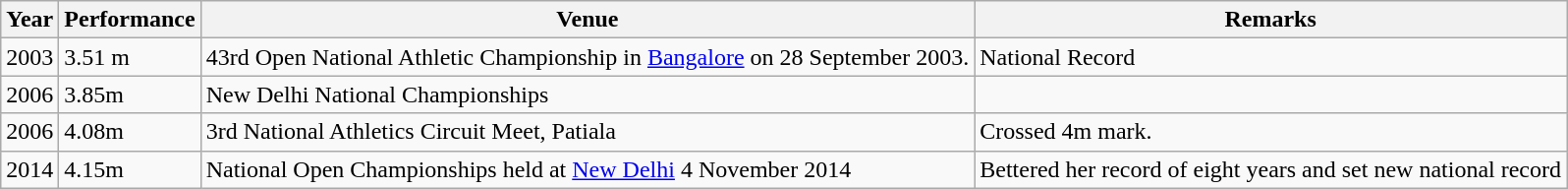<table class="wikitable">
<tr>
<th>Year</th>
<th>Performance</th>
<th>Venue</th>
<th>Remarks</th>
</tr>
<tr>
<td>2003</td>
<td>3.51 m</td>
<td>43rd Open National Athletic Championship in <a href='#'>Bangalore</a> on 28 September 2003.</td>
<td>National Record</td>
</tr>
<tr>
<td>2006</td>
<td>3.85m</td>
<td>New Delhi National Championships</td>
<td></td>
</tr>
<tr>
<td>2006</td>
<td>4.08m</td>
<td>3rd National Athletics Circuit Meet, Patiala</td>
<td>Crossed 4m mark.</td>
</tr>
<tr>
<td>2014</td>
<td>4.15m</td>
<td>National Open Championships held at <a href='#'>New Delhi</a> 4 November 2014</td>
<td>Bettered her record of eight years and set new national record</td>
</tr>
</table>
